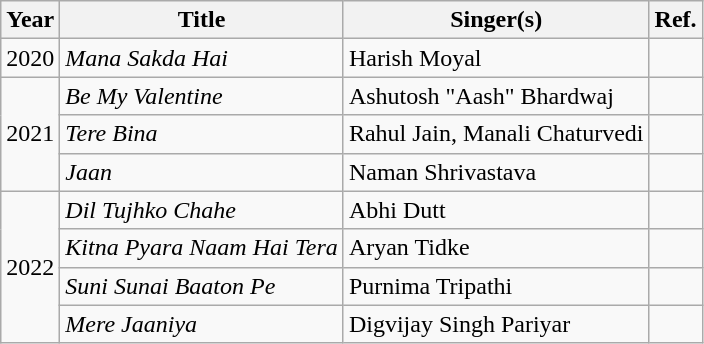<table class="wikitable sortable">
<tr>
<th>Year</th>
<th>Title</th>
<th>Singer(s)</th>
<th>Ref.</th>
</tr>
<tr>
<td>2020</td>
<td><em>Mana Sakda Hai</em></td>
<td>Harish Moyal</td>
<td></td>
</tr>
<tr>
<td rowspan="3">2021</td>
<td><em>Be My Valentine</em></td>
<td>Ashutosh "Aash" Bhardwaj</td>
<td></td>
</tr>
<tr>
<td><em>Tere Bina</em></td>
<td>Rahul Jain, Manali Chaturvedi</td>
<td></td>
</tr>
<tr>
<td><em>Jaan</em></td>
<td>Naman Shrivastava</td>
<td></td>
</tr>
<tr>
<td rowspan="4">2022</td>
<td><em>Dil Tujhko Chahe</em></td>
<td>Abhi Dutt</td>
<td></td>
</tr>
<tr>
<td><em>Kitna Pyara Naam Hai Tera</em></td>
<td>Aryan Tidke</td>
<td></td>
</tr>
<tr>
<td><em>Suni Sunai Baaton Pe</em></td>
<td>Purnima Tripathi</td>
<td></td>
</tr>
<tr>
<td><em>Mere Jaaniya</em></td>
<td>Digvijay Singh Pariyar</td>
<td></td>
</tr>
</table>
